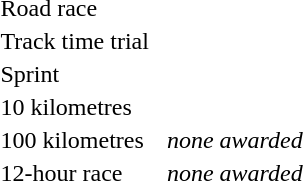<table>
<tr valign="top">
<td>Road race<br></td>
<td></td>
<td></td>
<td></td>
</tr>
<tr valign="top">
<td>Track time trial<br></td>
<td></td>
<td></td>
<td></td>
</tr>
<tr valign="top">
<td>Sprint<br></td>
<td></td>
<td></td>
<td></td>
</tr>
<tr valign="top">
<td>10 kilometres<br></td>
<td></td>
<td></td>
<td></td>
</tr>
<tr valign="top">
<td>100 kilometres<br></td>
<td></td>
<td></td>
<td><em>none awarded</em></td>
</tr>
<tr valign="top">
<td>12-hour race<br></td>
<td></td>
<td></td>
<td><em>none awarded</em></td>
</tr>
</table>
